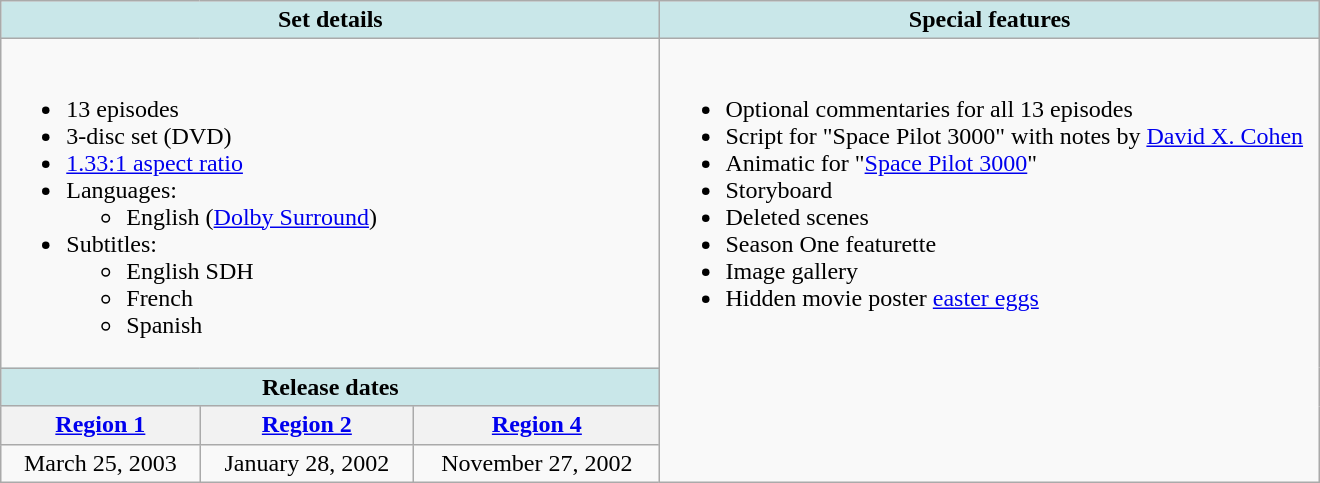<table class="wikitable" style="width:55em;">
<tr>
<th style="background-color:#c9e7e9;" scope="col" colspan="3" width="50%">Set details</th>
<th style="background-color:#c9e7e9;" scope="col" width="50%">Special features</th>
</tr>
<tr>
<td valign="top" colspan="3" scope="row"><br><ul><li>13 episodes</li><li>3-disc set (DVD)</li><li><a href='#'>1.33:1 aspect ratio</a></li><li>Languages:<ul><li>English (<a href='#'>Dolby Surround</a>)</li></ul></li><li>Subtitles:<ul><li>English SDH</li><li>French</li><li>Spanish</li></ul></li></ul></td>
<td valign="top" rowspan="4" scope="row"><br><ul><li>Optional commentaries for all 13 episodes</li><li>Script for "Space Pilot 3000" with notes by <a href='#'>David X. Cohen</a></li><li>Animatic for "<a href='#'>Space Pilot 3000</a>"</li><li>Storyboard</li><li>Deleted scenes</li><li>Season One featurette</li><li>Image gallery</li><li>Hidden movie poster <a href='#'>easter eggs</a></li></ul></td>
</tr>
<tr>
<th style="background-color:#c9e7e9;" scope="col" colspan="3">Release dates</th>
</tr>
<tr>
<th scope="col"><a href='#'>Region 1</a></th>
<th scope="col"><a href='#'>Region 2</a></th>
<th scope="col"><a href='#'>Region 4</a></th>
</tr>
<tr>
<td scope="row" align="center">March 25, 2003</td>
<td scope="row" align="center">January 28, 2002</td>
<td scope="row" align="center">November 27, 2002</td>
</tr>
</table>
